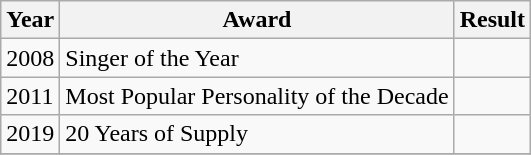<table class="wikitable">
<tr>
<th>Year</th>
<th>Award</th>
<th>Result</th>
</tr>
<tr>
<td>2008</td>
<td>Singer of the Year</td>
<td></td>
</tr>
<tr>
<td>2011</td>
<td>Most Popular Personality of the Decade</td>
<td></td>
</tr>
<tr>
<td>2019</td>
<td>20 Years of Supply</td>
<td></td>
</tr>
<tr>
</tr>
</table>
